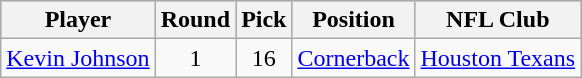<table class="wikitable" style="text-align:center;">
<tr style="background:#C0C0C0;">
<th>Player</th>
<th>Round</th>
<th>Pick</th>
<th>Position</th>
<th>NFL Club</th>
</tr>
<tr>
<td><a href='#'>Kevin Johnson</a></td>
<td>1</td>
<td>16</td>
<td><a href='#'>Cornerback</a></td>
<td><a href='#'>Houston Texans</a></td>
</tr>
</table>
